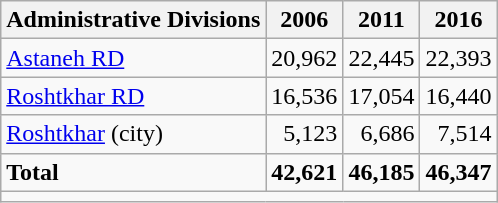<table class="wikitable">
<tr>
<th>Administrative Divisions</th>
<th>2006</th>
<th>2011</th>
<th>2016</th>
</tr>
<tr>
<td><a href='#'>Astaneh RD</a></td>
<td style="text-align: right;">20,962</td>
<td style="text-align: right;">22,445</td>
<td style="text-align: right;">22,393</td>
</tr>
<tr>
<td><a href='#'>Roshtkhar RD</a></td>
<td style="text-align: right;">16,536</td>
<td style="text-align: right;">17,054</td>
<td style="text-align: right;">16,440</td>
</tr>
<tr>
<td><a href='#'>Roshtkhar</a> (city)</td>
<td style="text-align: right;">5,123</td>
<td style="text-align: right;">6,686</td>
<td style="text-align: right;">7,514</td>
</tr>
<tr>
<td><strong>Total</strong></td>
<td style="text-align: right;"><strong>42,621</strong></td>
<td style="text-align: right;"><strong>46,185</strong></td>
<td style="text-align: right;"><strong>46,347</strong></td>
</tr>
<tr>
<td colspan=4></td>
</tr>
</table>
